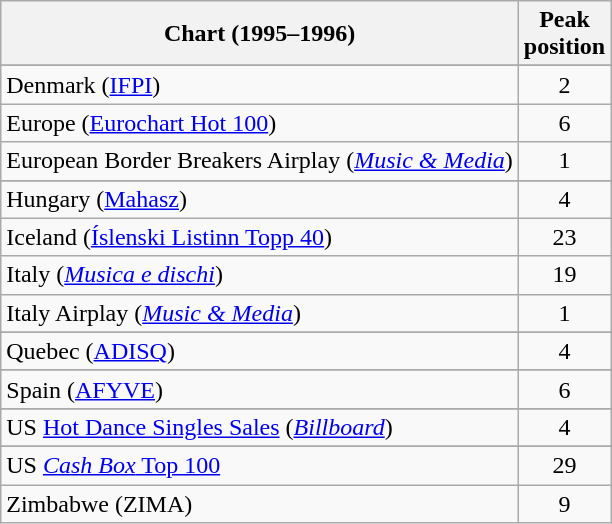<table class="wikitable sortable">
<tr>
<th>Chart (1995–1996)</th>
<th>Peak<br>position</th>
</tr>
<tr>
</tr>
<tr>
</tr>
<tr>
</tr>
<tr>
</tr>
<tr>
</tr>
<tr>
</tr>
<tr>
</tr>
<tr>
<td>Denmark (<a href='#'>IFPI</a>)</td>
<td align="center">2</td>
</tr>
<tr>
<td>Europe (<a href='#'>Eurochart Hot 100</a>)</td>
<td align="center">6</td>
</tr>
<tr>
<td>European Border Breakers Airplay (<em><a href='#'>Music & Media</a></em>)</td>
<td align="center">1</td>
</tr>
<tr>
</tr>
<tr>
</tr>
<tr>
</tr>
<tr>
<td>Hungary (<a href='#'>Mahasz</a>)</td>
<td align="center">4</td>
</tr>
<tr>
<td>Iceland (<a href='#'>Íslenski Listinn Topp 40</a>)</td>
<td align="center">23</td>
</tr>
<tr>
<td>Italy (<em><a href='#'>Musica e dischi</a></em>)</td>
<td align="center">19</td>
</tr>
<tr>
<td>Italy Airplay (<em><a href='#'>Music & Media</a></em>)</td>
<td align="center">1</td>
</tr>
<tr>
</tr>
<tr>
</tr>
<tr>
</tr>
<tr>
</tr>
<tr>
<td>Quebec (<a href='#'>ADISQ</a>)</td>
<td align="center">4</td>
</tr>
<tr>
</tr>
<tr>
<td>Spain (<a href='#'>AFYVE</a>)</td>
<td align="center">6</td>
</tr>
<tr>
</tr>
<tr>
</tr>
<tr>
</tr>
<tr>
</tr>
<tr>
</tr>
<tr>
</tr>
<tr>
<td>US <a href='#'>Hot Dance Singles Sales</a> (<em><a href='#'>Billboard</a></em>)</td>
<td align="center">4</td>
</tr>
<tr>
</tr>
<tr>
</tr>
<tr>
<td>US <a href='#'><em>Cash Box</em> Top 100</a></td>
<td align="center">29</td>
</tr>
<tr>
<td>Zimbabwe (ZIMA)</td>
<td align="center">9</td>
</tr>
</table>
